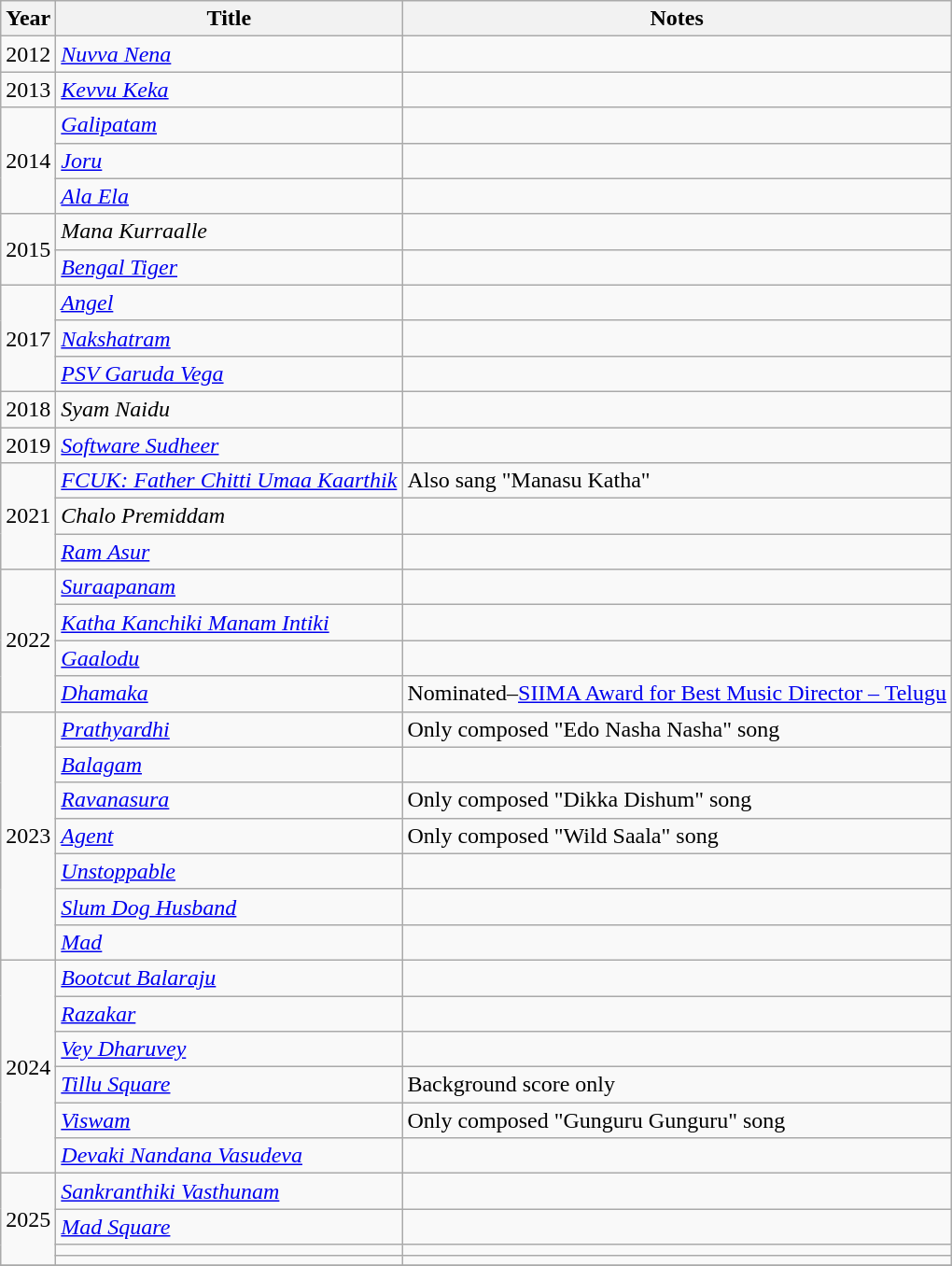<table class="wikitable sortable">
<tr>
<th>Year</th>
<th>Title</th>
<th>Notes</th>
</tr>
<tr>
<td>2012</td>
<td><em><a href='#'>Nuvva Nena</a></em></td>
<td></td>
</tr>
<tr>
<td>2013</td>
<td><em><a href='#'>Kevvu Keka</a></em></td>
<td></td>
</tr>
<tr>
<td rowspan="3">2014</td>
<td><em><a href='#'>Galipatam</a></em></td>
<td></td>
</tr>
<tr>
<td><em><a href='#'>Joru</a></em></td>
<td></td>
</tr>
<tr>
<td><em><a href='#'>Ala Ela</a></em></td>
<td></td>
</tr>
<tr>
<td rowspan="2">2015</td>
<td><em>Mana Kurraalle</em></td>
<td></td>
</tr>
<tr>
<td><em><a href='#'>Bengal Tiger</a></em></td>
<td></td>
</tr>
<tr>
<td rowspan="3">2017</td>
<td><em><a href='#'>Angel</a></em></td>
<td></td>
</tr>
<tr>
<td><em><a href='#'>Nakshatram</a></em></td>
<td></td>
</tr>
<tr>
<td><em><a href='#'>PSV Garuda Vega</a></em></td>
<td></td>
</tr>
<tr>
<td>2018</td>
<td><em>Syam Naidu</em></td>
<td></td>
</tr>
<tr>
<td>2019</td>
<td><em><a href='#'>Software Sudheer</a></em></td>
<td></td>
</tr>
<tr>
<td rowspan="3">2021</td>
<td><em><a href='#'>FCUK: Father Chitti Umaa Kaarthik</a></em></td>
<td>Also sang "Manasu Katha"</td>
</tr>
<tr>
<td><em>Chalo Premiddam</em></td>
<td></td>
</tr>
<tr>
<td><em><a href='#'>Ram Asur</a></em></td>
<td></td>
</tr>
<tr>
<td rowspan="4">2022</td>
<td><em><a href='#'>Suraapanam</a></em></td>
<td></td>
</tr>
<tr>
<td><em><a href='#'>Katha Kanchiki Manam Intiki</a></em></td>
<td></td>
</tr>
<tr>
<td><em><a href='#'>Gaalodu</a> </em></td>
<td></td>
</tr>
<tr>
<td><em><a href='#'>Dhamaka</a> </em></td>
<td>Nominated–<a href='#'>SIIMA Award for Best Music Director – Telugu</a></td>
</tr>
<tr>
<td rowspan="7">2023</td>
<td><em><a href='#'>Prathyardhi</a></em></td>
<td>Only composed "Edo Nasha Nasha" song</td>
</tr>
<tr>
<td><em><a href='#'>Balagam</a></em></td>
<td></td>
</tr>
<tr>
<td><em><a href='#'>Ravanasura</a></em></td>
<td>Only composed "Dikka Dishum" song</td>
</tr>
<tr>
<td><em><a href='#'>Agent</a></em></td>
<td>Only composed "Wild Saala" song</td>
</tr>
<tr>
<td><em><a href='#'>Unstoppable</a></em></td>
<td></td>
</tr>
<tr>
<td><em><a href='#'>Slum Dog Husband</a></em></td>
<td></td>
</tr>
<tr>
<td><a href='#'><em>Mad</em></a></td>
<td></td>
</tr>
<tr>
<td rowspan="6">2024</td>
<td><em><a href='#'>Bootcut Balaraju</a></em></td>
<td></td>
</tr>
<tr>
<td><em><a href='#'>Razakar</a></em></td>
<td></td>
</tr>
<tr>
<td><em><a href='#'>Vey Dharuvey</a></em></td>
<td></td>
</tr>
<tr>
<td><em><a href='#'>Tillu Square</a></em></td>
<td>Background score only</td>
</tr>
<tr>
<td><em><a href='#'>Viswam</a></em></td>
<td>Only composed "Gunguru Gunguru" song</td>
</tr>
<tr>
<td><em><a href='#'>Devaki Nandana Vasudeva</a></em></td>
<td></td>
</tr>
<tr>
<td rowspan="4">2025</td>
<td><em><a href='#'>Sankranthiki Vasthunam</a></em></td>
<td></td>
</tr>
<tr>
<td><em><a href='#'>Mad Square</a></em></td>
<td></td>
</tr>
<tr>
<td></td>
<td></td>
</tr>
<tr>
<td></td>
<td></td>
</tr>
<tr>
</tr>
</table>
